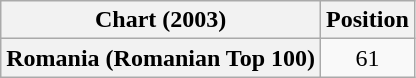<table class="wikitable plainrowheaders" style="text-align:center">
<tr>
<th>Chart (2003)</th>
<th>Position</th>
</tr>
<tr>
<th scope="row">Romania (Romanian Top 100)</th>
<td>61</td>
</tr>
</table>
